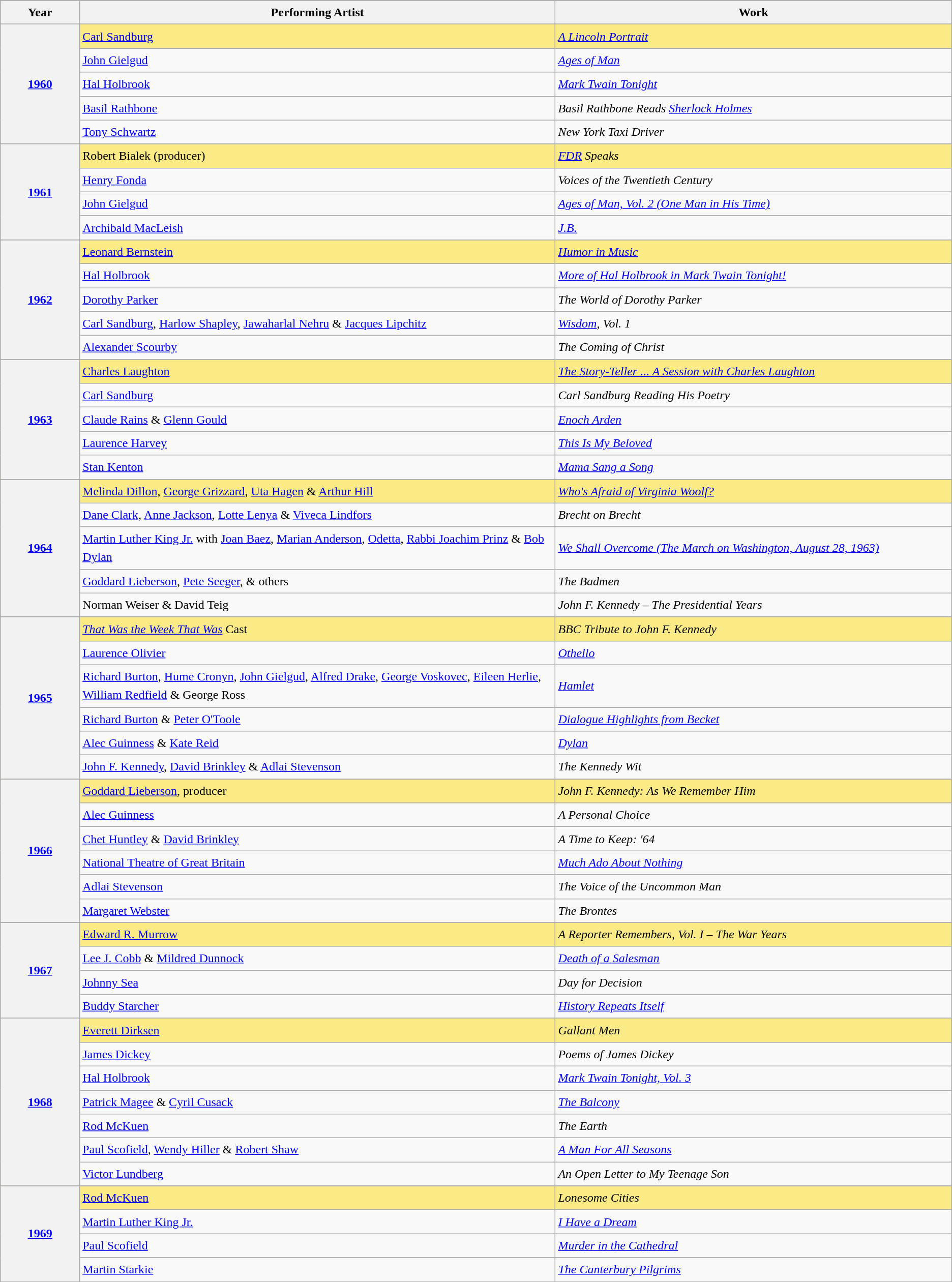<table class="wikitable" style="font-size:1.00em; line-height:1.5em;">
<tr bgcolor="#bebebe">
</tr>
<tr bgcolor="#bebebe">
<th width="5%">Year</th>
<th width="30%">Performing Artist</th>
<th width="25%">Work</th>
</tr>
<tr>
</tr>
<tr style="background:#FAEB86;">
<th rowspan=5, style="text-align:center;"><a href='#'>1960</a> <br></th>
<td><a href='#'>Carl Sandburg</a></td>
<td><em><a href='#'>A Lincoln Portrait</a></em></td>
</tr>
<tr>
<td><a href='#'>John Gielgud</a></td>
<td><em><a href='#'>Ages of Man</a></em></td>
</tr>
<tr>
<td><a href='#'>Hal Holbrook</a></td>
<td><em><a href='#'>Mark Twain Tonight</a></em></td>
</tr>
<tr>
<td><a href='#'>Basil Rathbone</a></td>
<td><em>Basil Rathbone Reads <a href='#'>Sherlock Holmes</a></em></td>
</tr>
<tr>
<td><a href='#'>Tony Schwartz</a></td>
<td><em>New York Taxi Driver</em></td>
</tr>
<tr>
<th rowspan=5, style="text-align:center;"><a href='#'>1961</a> <br></th>
</tr>
<tr style="background:#FAEB86;">
<td>Robert Bialek (producer)</td>
<td><em><a href='#'>FDR</a> Speaks</em></td>
</tr>
<tr>
<td><a href='#'>Henry Fonda</a></td>
<td><em>Voices of the Twentieth Century</em></td>
</tr>
<tr>
<td><a href='#'>John Gielgud</a></td>
<td><em><a href='#'>Ages of Man, Vol. 2 (One Man in His Time)</a></em></td>
</tr>
<tr>
<td><a href='#'>Archibald MacLeish</a></td>
<td><em><a href='#'>J.B.</a></em></td>
</tr>
<tr>
</tr>
<tr style="background:#FAEB86;">
<th rowspan=5, style="text-align:center;"><a href='#'>1962</a> <br></th>
<td><a href='#'>Leonard Bernstein</a></td>
<td><em><a href='#'>Humor in Music</a></em></td>
</tr>
<tr>
<td><a href='#'>Hal Holbrook</a></td>
<td><em><a href='#'>More of Hal Holbrook in Mark Twain Tonight!</a></em></td>
</tr>
<tr>
<td><a href='#'>Dorothy Parker</a></td>
<td><em>The World of Dorothy Parker</em></td>
</tr>
<tr>
<td><a href='#'>Carl Sandburg</a>, <a href='#'>Harlow Shapley</a>, <a href='#'>Jawaharlal Nehru</a> & <a href='#'>Jacques Lipchitz</a></td>
<td><em><a href='#'>Wisdom</a>, Vol. 1</em></td>
</tr>
<tr>
<td><a href='#'>Alexander Scourby</a></td>
<td><em>The Coming of Christ</em></td>
</tr>
<tr>
</tr>
<tr style="background:#FAEB86;">
<th rowspan=5, style="text-align:center;"><a href='#'>1963</a> <br></th>
<td><a href='#'>Charles Laughton</a></td>
<td><em><a href='#'>The Story-Teller ... A Session with Charles Laughton</a></em></td>
</tr>
<tr>
<td><a href='#'>Carl Sandburg</a></td>
<td><em>Carl Sandburg Reading His Poetry</em></td>
</tr>
<tr>
<td><a href='#'>Claude Rains</a> & <a href='#'>Glenn Gould</a></td>
<td><em><a href='#'>Enoch Arden</a></em></td>
</tr>
<tr>
<td><a href='#'>Laurence Harvey</a></td>
<td><em><a href='#'>This Is My Beloved</a></em></td>
</tr>
<tr>
<td><a href='#'>Stan Kenton</a></td>
<td><em><a href='#'>Mama Sang a Song</a></em></td>
</tr>
<tr>
</tr>
<tr style="background:#FAEB86;">
<th rowspan=5, style="text-align:center;"><a href='#'>1964</a> <br></th>
<td><a href='#'>Melinda Dillon</a>, <a href='#'>George Grizzard</a>, <a href='#'>Uta Hagen</a> & <a href='#'>Arthur Hill</a></td>
<td><em><a href='#'>Who's Afraid of Virginia Woolf?</a></em></td>
</tr>
<tr>
<td><a href='#'>Dane Clark</a>, <a href='#'>Anne Jackson</a>, <a href='#'>Lotte Lenya</a> & <a href='#'>Viveca Lindfors</a></td>
<td><em>Brecht on Brecht</em></td>
</tr>
<tr>
<td><a href='#'>Martin Luther King Jr.</a> with <a href='#'>Joan Baez</a>, <a href='#'>Marian Anderson</a>, <a href='#'>Odetta</a>, <a href='#'>Rabbi Joachim Prinz</a> & <a href='#'>Bob Dylan</a></td>
<td><em><a href='#'>We Shall Overcome (The March on Washington, August 28, 1963)</a></em></td>
</tr>
<tr>
<td><a href='#'>Goddard Lieberson</a>, <a href='#'>Pete Seeger</a>, & others</td>
<td><em>The Badmen</em></td>
</tr>
<tr>
<td>Norman Weiser & David Teig</td>
<td><em>John F. Kennedy – The Presidential Years</em></td>
</tr>
<tr>
</tr>
<tr style="background:#FAEB86;">
<th rowspan=6, style="text-align:center;"><a href='#'>1965</a> <br></th>
<td><em><a href='#'>That Was the Week That Was</a></em> Cast</td>
<td><em>BBC Tribute to John F. Kennedy</em></td>
</tr>
<tr>
<td><a href='#'>Laurence Olivier</a></td>
<td><em><a href='#'>Othello</a></em></td>
</tr>
<tr>
<td><a href='#'>Richard Burton</a>, <a href='#'>Hume Cronyn</a>, <a href='#'>John Gielgud</a>, <a href='#'>Alfred Drake</a>, <a href='#'>George Voskovec</a>, <a href='#'>Eileen Herlie</a>, <a href='#'>William Redfield</a> & George Ross</td>
<td><em><a href='#'>Hamlet</a></em></td>
</tr>
<tr>
<td><a href='#'>Richard Burton</a> & <a href='#'>Peter O'Toole</a></td>
<td><em><a href='#'>Dialogue Highlights from Becket</a></em></td>
</tr>
<tr>
<td><a href='#'>Alec Guinness</a> & <a href='#'>Kate Reid</a></td>
<td><em><a href='#'>Dylan</a></em></td>
</tr>
<tr>
<td><a href='#'>John F. Kennedy</a>, <a href='#'>David Brinkley</a> & <a href='#'>Adlai Stevenson</a></td>
<td><em>The Kennedy Wit</em></td>
</tr>
<tr>
</tr>
<tr style="background:#FAEB86;">
<th rowspan=6, style="text-align:center;"><a href='#'>1966</a> <br></th>
<td><a href='#'>Goddard Lieberson</a>, producer</td>
<td><em>John F. Kennedy: As We Remember Him</em></td>
</tr>
<tr>
<td><a href='#'>Alec Guinness</a></td>
<td><em>A Personal Choice</em></td>
</tr>
<tr>
<td><a href='#'>Chet Huntley</a> & <a href='#'>David Brinkley</a></td>
<td><em>A Time to Keep: '64</em></td>
</tr>
<tr>
<td><a href='#'>National Theatre of Great Britain</a></td>
<td><em><a href='#'>Much Ado About Nothing</a></em></td>
</tr>
<tr>
<td><a href='#'>Adlai Stevenson</a></td>
<td><em>The Voice of the Uncommon Man</em></td>
</tr>
<tr>
<td><a href='#'>Margaret Webster</a></td>
<td><em>The Brontes</em></td>
</tr>
<tr>
</tr>
<tr style="background:#FAEB86;">
<th rowspan=4, style="text-align:center;"><a href='#'>1967</a> <br></th>
<td><a href='#'>Edward R. Murrow</a></td>
<td><em>A Reporter Remembers, Vol. I – The War Years</em></td>
</tr>
<tr>
<td><a href='#'>Lee J. Cobb</a> & <a href='#'>Mildred Dunnock</a></td>
<td><em><a href='#'>Death of a Salesman</a></em></td>
</tr>
<tr>
<td><a href='#'>Johnny Sea</a></td>
<td><em>Day for Decision</em></td>
</tr>
<tr>
<td><a href='#'>Buddy Starcher</a></td>
<td><em><a href='#'>History Repeats Itself</a></em></td>
</tr>
<tr>
</tr>
<tr style="background:#FAEB86;">
<th rowspan=7, style="text-align:center;"><a href='#'>1968</a> <br></th>
<td><a href='#'>Everett Dirksen</a></td>
<td><em>Gallant Men</em></td>
</tr>
<tr>
<td><a href='#'>James Dickey</a></td>
<td><em>Poems of James Dickey</em></td>
</tr>
<tr>
<td><a href='#'>Hal Holbrook</a></td>
<td><em><a href='#'>Mark Twain Tonight, Vol. 3</a></em></td>
</tr>
<tr>
<td><a href='#'>Patrick Magee</a> & <a href='#'>Cyril Cusack</a></td>
<td><em><a href='#'>The Balcony</a></em></td>
</tr>
<tr>
<td><a href='#'>Rod McKuen</a></td>
<td><em>The Earth</em></td>
</tr>
<tr>
<td><a href='#'>Paul Scofield</a>, <a href='#'>Wendy Hiller</a> & <a href='#'>Robert Shaw</a></td>
<td><em><a href='#'>A Man For All Seasons</a></em></td>
</tr>
<tr>
<td><a href='#'>Victor Lundberg</a></td>
<td><em>An Open Letter to My Teenage Son</em></td>
</tr>
<tr>
</tr>
<tr style="background:#FAEB86;">
<th rowspan=6, style="text-align:center;"><a href='#'>1969</a> <br></th>
<td><a href='#'>Rod McKuen</a></td>
<td><em>Lonesome Cities</em></td>
</tr>
<tr>
<td><a href='#'>Martin Luther King Jr.</a></td>
<td><em><a href='#'>I Have a Dream</a></em></td>
</tr>
<tr>
<td><a href='#'>Paul Scofield</a></td>
<td><em><a href='#'>Murder in the Cathedral</a></em></td>
</tr>
<tr>
<td><a href='#'>Martin Starkie</a></td>
<td><em><a href='#'>The Canterbury Pilgrims</a></em></td>
</tr>
<tr>
</tr>
</table>
